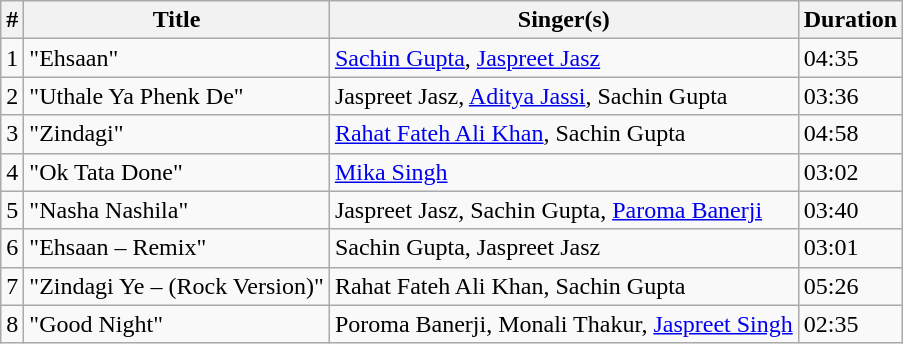<table class=wikitable>
<tr>
<th>#</th>
<th>Title</th>
<th>Singer(s)</th>
<th>Duration</th>
</tr>
<tr>
<td>1</td>
<td>"Ehsaan"</td>
<td><a href='#'>Sachin Gupta</a>, <a href='#'>Jaspreet Jasz</a></td>
<td>04:35</td>
</tr>
<tr>
<td>2</td>
<td>"Uthale Ya Phenk De"</td>
<td>Jaspreet Jasz, <a href='#'>Aditya Jassi</a>, Sachin Gupta</td>
<td>03:36</td>
</tr>
<tr>
<td>3</td>
<td>"Zindagi"</td>
<td><a href='#'>Rahat Fateh Ali Khan</a>, Sachin Gupta</td>
<td>04:58</td>
</tr>
<tr>
<td>4</td>
<td>"Ok Tata Done"</td>
<td><a href='#'>Mika Singh</a></td>
<td>03:02</td>
</tr>
<tr>
<td>5</td>
<td>"Nasha Nashila"</td>
<td>Jaspreet Jasz, Sachin Gupta, <a href='#'>Paroma Banerji</a></td>
<td>03:40</td>
</tr>
<tr>
<td>6</td>
<td>"Ehsaan – Remix"</td>
<td>Sachin Gupta, Jaspreet Jasz</td>
<td>03:01</td>
</tr>
<tr>
<td>7</td>
<td>"Zindagi Ye – (Rock Version)"</td>
<td>Rahat Fateh Ali Khan, Sachin Gupta</td>
<td>05:26</td>
</tr>
<tr>
<td>8</td>
<td>"Good Night"</td>
<td>Poroma Banerji, Monali Thakur, <a href='#'>Jaspreet Singh</a></td>
<td>02:35</td>
</tr>
</table>
